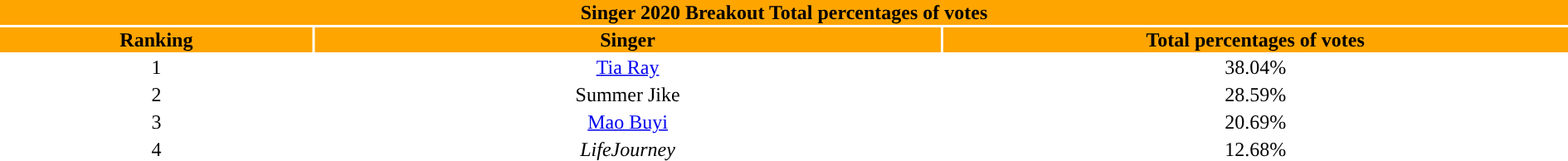<table width="100%" style="text-align:center">
<tr style="background:orange">
<td colspan="3"><div><strong>Singer 2020 Breakout Total percentages of votes</strong></div></td>
</tr>
<tr style="background:orange">
<td style="width:20%"><strong>Ranking</strong></td>
<td style="width:40%"><strong>Singer</strong></td>
<td style="width:40%"><strong>Total percentages of votes</strong></td>
</tr>
<tr>
<td>1</td>
<td><a href='#'>Tia Ray</a></td>
<td>38.04%</td>
</tr>
<tr>
<td>2</td>
<td>Summer Jike</td>
<td>28.59%</td>
</tr>
<tr>
<td>3</td>
<td><a href='#'>Mao Buyi</a></td>
<td>20.69%</td>
</tr>
<tr>
<td>4</td>
<td><em>LifeJourney</em></td>
<td>12.68%</td>
</tr>
</table>
